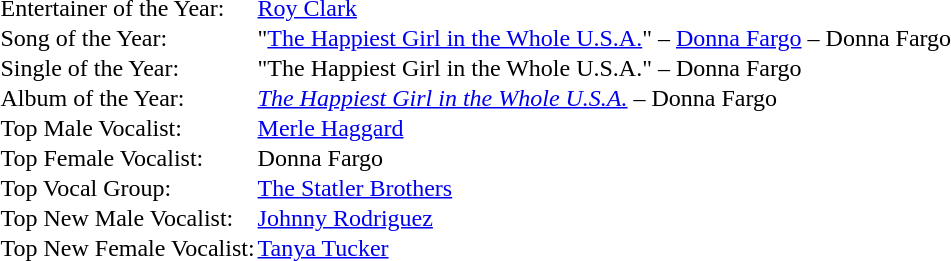<table cellspacing="0" border="0" cellpadding="1">
<tr>
<td>Entertainer of the Year:</td>
<td><a href='#'>Roy Clark</a></td>
</tr>
<tr>
<td>Song of the Year:</td>
<td>"<a href='#'>The Happiest Girl in the Whole U.S.A.</a>" – <a href='#'>Donna Fargo</a> – Donna Fargo</td>
</tr>
<tr>
<td>Single of the Year:</td>
<td>"The Happiest Girl in the Whole U.S.A." – Donna Fargo</td>
</tr>
<tr>
<td>Album of the Year:</td>
<td><em><a href='#'>The Happiest Girl in the Whole U.S.A.</a></em> – Donna Fargo</td>
</tr>
<tr>
<td>Top Male Vocalist:</td>
<td><a href='#'>Merle Haggard</a></td>
</tr>
<tr>
<td>Top Female Vocalist:</td>
<td>Donna Fargo</td>
</tr>
<tr>
<td>Top Vocal Group:</td>
<td><a href='#'>The Statler Brothers</a></td>
</tr>
<tr>
<td>Top New Male Vocalist:</td>
<td><a href='#'>Johnny Rodriguez</a></td>
</tr>
<tr>
<td>Top New Female Vocalist:</td>
<td><a href='#'>Tanya Tucker</a></td>
</tr>
</table>
